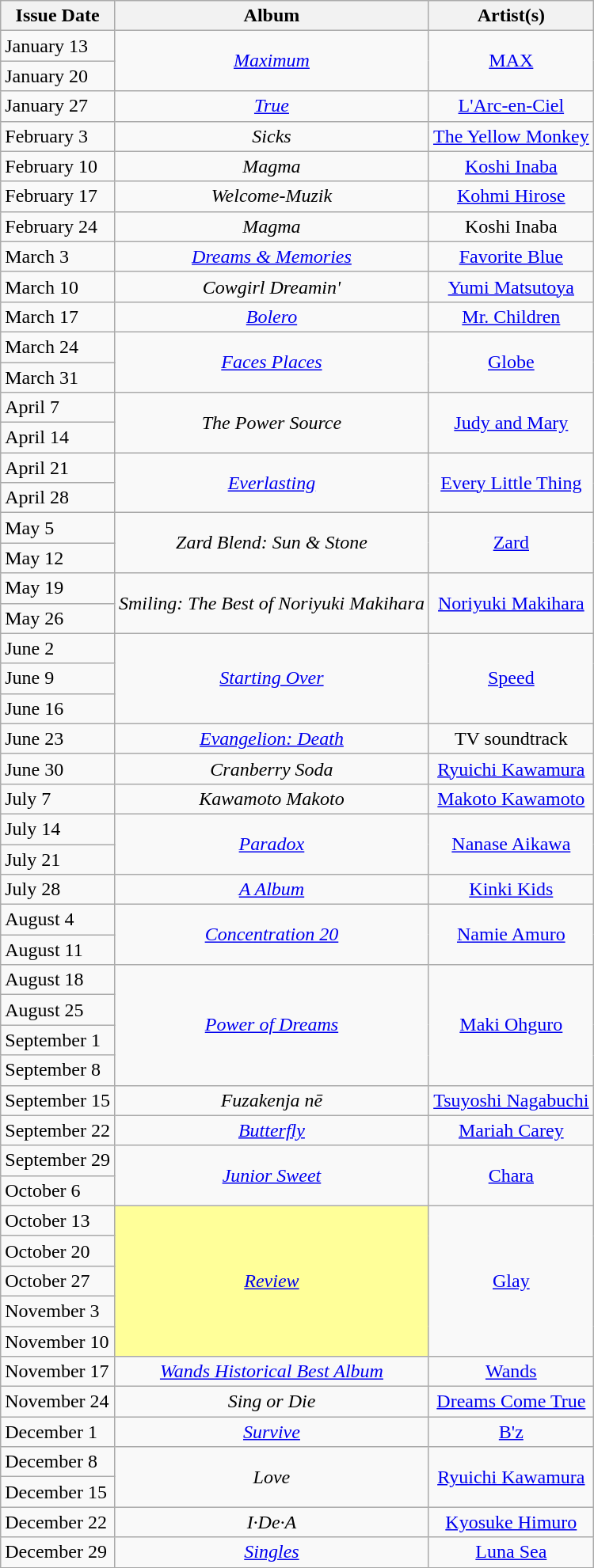<table class="wikitable">
<tr>
<th style="text-align: center;">Issue Date</th>
<th style="text-align: center;">Album</th>
<th style="text-align: center;">Artist(s)</th>
</tr>
<tr>
<td>January 13</td>
<td style="text-align: center;" rowspan="2"><em><a href='#'>Maximum</a></em></td>
<td style="text-align: center;" rowspan="2"><a href='#'>MAX</a></td>
</tr>
<tr>
<td>January 20</td>
</tr>
<tr>
<td>January 27</td>
<td style="text-align: center;"><em><a href='#'>True</a></em></td>
<td style="text-align: center;"><a href='#'>L'Arc-en-Ciel</a></td>
</tr>
<tr>
<td>February 3</td>
<td style="text-align: center;"><em>Sicks</em></td>
<td style="text-align: center;"><a href='#'>The Yellow Monkey</a></td>
</tr>
<tr>
<td>February 10</td>
<td style="text-align: center;"><em>Magma</em></td>
<td style="text-align: center;"><a href='#'>Koshi Inaba</a></td>
</tr>
<tr>
<td>February 17</td>
<td style="text-align: center;"><em>Welcome-Muzik</em></td>
<td style="text-align: center;"><a href='#'>Kohmi Hirose</a></td>
</tr>
<tr>
<td>February 24</td>
<td style="text-align: center;"><em>Magma</em></td>
<td style="text-align: center;">Koshi Inaba</td>
</tr>
<tr>
<td>March 3</td>
<td style="text-align: center;"><em><a href='#'>Dreams & Memories</a></em></td>
<td style="text-align: center;"><a href='#'>Favorite Blue</a></td>
</tr>
<tr>
<td>March 10</td>
<td style="text-align: center;"><em>Cowgirl Dreamin' </em></td>
<td style="text-align: center;"><a href='#'>Yumi Matsutoya</a></td>
</tr>
<tr>
<td>March 17</td>
<td style="text-align: center;"><em><a href='#'>Bolero</a></em></td>
<td style="text-align: center;"><a href='#'>Mr. Children</a></td>
</tr>
<tr>
<td>March 24</td>
<td style="text-align: center;" rowspan="2"><em><a href='#'>Faces Places</a></em></td>
<td style="text-align: center;" rowspan="2"><a href='#'>Globe</a></td>
</tr>
<tr>
<td>March 31</td>
</tr>
<tr>
<td>April 7</td>
<td style="text-align: center;" rowspan="2"><em>The Power Source</em></td>
<td style="text-align: center;" rowspan="2"><a href='#'>Judy and Mary</a></td>
</tr>
<tr>
<td>April 14</td>
</tr>
<tr>
<td>April 21</td>
<td style="text-align: center;" rowspan="2"><em><a href='#'>Everlasting</a></em></td>
<td style="text-align: center;" rowspan="2"><a href='#'>Every Little Thing</a></td>
</tr>
<tr>
<td>April 28</td>
</tr>
<tr>
<td>May 5</td>
<td style="text-align: center;" rowspan="2"><em>Zard Blend: Sun & Stone	</em></td>
<td style="text-align: center;" rowspan="2"><a href='#'>Zard</a></td>
</tr>
<tr>
<td>May 12</td>
</tr>
<tr>
<td>May 19</td>
<td style="text-align: center;" rowspan="2"><em>Smiling: The Best of Noriyuki Makihara</em></td>
<td style="text-align: center;" rowspan="2"><a href='#'>Noriyuki Makihara</a></td>
</tr>
<tr>
<td>May 26</td>
</tr>
<tr>
<td>June 2</td>
<td style="text-align: center;" rowspan="3"><em><a href='#'>Starting Over</a></em></td>
<td style="text-align: center;" rowspan="3"><a href='#'>Speed</a></td>
</tr>
<tr>
<td>June 9</td>
</tr>
<tr>
<td>June 16</td>
</tr>
<tr>
<td>June 23</td>
<td style="text-align: center;"><em><a href='#'>Evangelion: Death</a></em></td>
<td style="text-align: center;">TV soundtrack</td>
</tr>
<tr>
<td>June 30</td>
<td style="text-align: center;"><em>Cranberry Soda</em></td>
<td style="text-align: center;"><a href='#'>Ryuichi Kawamura</a></td>
</tr>
<tr>
<td>July 7</td>
<td style="text-align: center;"><em>Kawamoto Makoto</em></td>
<td style="text-align: center;"><a href='#'>Makoto Kawamoto</a></td>
</tr>
<tr>
<td>July 14</td>
<td style="text-align: center;" rowspan="2"><em><a href='#'>Paradox</a></em></td>
<td style="text-align: center;" rowspan="2"><a href='#'>Nanase Aikawa</a></td>
</tr>
<tr>
<td>July 21</td>
</tr>
<tr>
<td>July 28</td>
<td style="text-align: center;"><em><a href='#'>A Album</a></em></td>
<td style="text-align: center;"><a href='#'>Kinki Kids</a></td>
</tr>
<tr>
<td>August 4</td>
<td style="text-align: center;" rowspan="2"><em><a href='#'>Concentration 20</a></em></td>
<td style="text-align: center;" rowspan="2"><a href='#'>Namie Amuro</a></td>
</tr>
<tr>
<td>August 11</td>
</tr>
<tr>
<td>August 18</td>
<td style="text-align: center;" rowspan="4"><em><a href='#'>Power of Dreams</a></em></td>
<td style="text-align: center;" rowspan="4"><a href='#'>Maki Ohguro</a></td>
</tr>
<tr>
<td>August 25</td>
</tr>
<tr>
<td>September 1</td>
</tr>
<tr>
<td>September 8</td>
</tr>
<tr>
<td>September 15</td>
<td style="text-align: center;"><em>Fuzakenja nē</em></td>
<td style="text-align: center;"><a href='#'>Tsuyoshi Nagabuchi</a></td>
</tr>
<tr>
<td>September 22</td>
<td style="text-align: center;"><em><a href='#'>Butterfly</a></em></td>
<td style="text-align: center;"><a href='#'>Mariah Carey</a></td>
</tr>
<tr>
<td>September 29</td>
<td style="text-align: center;" rowspan="2"><em><a href='#'>Junior Sweet</a></em></td>
<td style="text-align: center;" rowspan="2"><a href='#'>Chara</a></td>
</tr>
<tr>
<td>October 6</td>
</tr>
<tr>
<td>October 13</td>
<td bgcolor=#FFFF99 style="text-align: center;" rowspan="5"><em><a href='#'>Review</a></em> </td>
<td style="text-align: center;" rowspan="5"><a href='#'>Glay</a></td>
</tr>
<tr>
<td>October 20</td>
</tr>
<tr>
<td>October 27</td>
</tr>
<tr>
<td>November 3</td>
</tr>
<tr>
<td>November 10</td>
</tr>
<tr>
<td>November 17</td>
<td style="text-align: center;"><em><a href='#'>Wands Historical Best Album</a></em></td>
<td style="text-align: center;"><a href='#'>Wands</a></td>
</tr>
<tr>
<td>November 24</td>
<td style="text-align: center;"><em>Sing or Die</em></td>
<td style="text-align: center;"><a href='#'>Dreams Come True</a></td>
</tr>
<tr>
<td>December 1</td>
<td style="text-align: center;"><em><a href='#'>Survive</a></em></td>
<td style="text-align: center;"><a href='#'>B'z</a></td>
</tr>
<tr>
<td>December 8</td>
<td style="text-align: center;" rowspan="2"><em>Love</em></td>
<td style="text-align: center;" rowspan="2"><a href='#'>Ryuichi Kawamura</a></td>
</tr>
<tr>
<td>December 15</td>
</tr>
<tr>
<td>December 22</td>
<td style="text-align: center;"><em>I·De·A</em></td>
<td style="text-align: center;"><a href='#'>Kyosuke Himuro</a></td>
</tr>
<tr>
<td>December 29</td>
<td style="text-align: center;"><em><a href='#'>Singles</a></em></td>
<td style="text-align: center;"><a href='#'>Luna Sea</a></td>
</tr>
<tr>
</tr>
</table>
